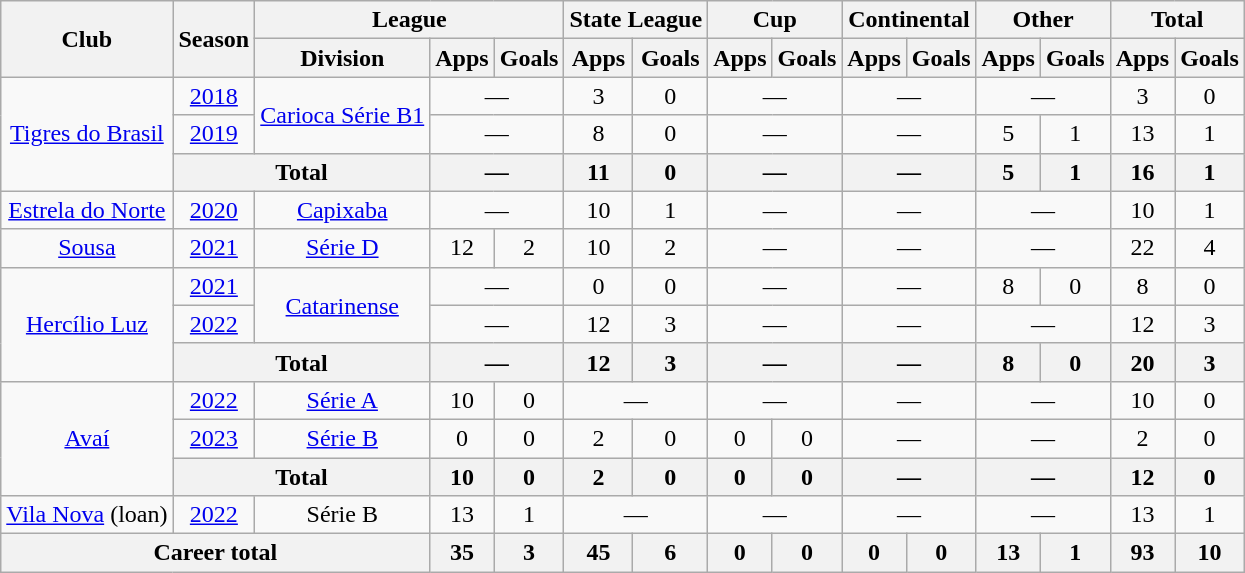<table class="wikitable" style="text-align: center;">
<tr>
<th rowspan="2">Club</th>
<th rowspan="2">Season</th>
<th colspan="3">League</th>
<th colspan="2">State League</th>
<th colspan="2">Cup</th>
<th colspan="2">Continental</th>
<th colspan="2">Other</th>
<th colspan="2">Total</th>
</tr>
<tr>
<th>Division</th>
<th>Apps</th>
<th>Goals</th>
<th>Apps</th>
<th>Goals</th>
<th>Apps</th>
<th>Goals</th>
<th>Apps</th>
<th>Goals</th>
<th>Apps</th>
<th>Goals</th>
<th>Apps</th>
<th>Goals</th>
</tr>
<tr>
<td rowspan="3" valign="center"><a href='#'>Tigres do Brasil</a></td>
<td><a href='#'>2018</a></td>
<td rowspan="2"><a href='#'>Carioca Série B1</a></td>
<td colspan="2">—</td>
<td>3</td>
<td>0</td>
<td colspan="2">—</td>
<td colspan="2">—</td>
<td colspan="2">—</td>
<td>3</td>
<td>0</td>
</tr>
<tr>
<td><a href='#'>2019</a></td>
<td colspan="2">—</td>
<td>8</td>
<td>0</td>
<td colspan="2">—</td>
<td colspan="2">—</td>
<td>5</td>
<td>1</td>
<td>13</td>
<td>1</td>
</tr>
<tr>
<th colspan="2">Total</th>
<th colspan="2">—</th>
<th>11</th>
<th>0</th>
<th colspan="2">—</th>
<th colspan="2">—</th>
<th>5</th>
<th>1</th>
<th>16</th>
<th>1</th>
</tr>
<tr>
<td valign="center"><a href='#'>Estrela do Norte</a></td>
<td><a href='#'>2020</a></td>
<td><a href='#'>Capixaba</a></td>
<td colspan="2">—</td>
<td>10</td>
<td>1</td>
<td colspan="2">—</td>
<td colspan="2">—</td>
<td colspan="2">—</td>
<td>10</td>
<td>1</td>
</tr>
<tr>
<td valign="center"><a href='#'>Sousa</a></td>
<td><a href='#'>2021</a></td>
<td><a href='#'>Série D</a></td>
<td>12</td>
<td>2</td>
<td>10</td>
<td>2</td>
<td colspan="2">—</td>
<td colspan="2">—</td>
<td colspan="2">—</td>
<td>22</td>
<td>4</td>
</tr>
<tr>
<td rowspan="3" valign="center"><a href='#'>Hercílio Luz</a></td>
<td><a href='#'>2021</a></td>
<td rowspan="2"><a href='#'>Catarinense</a></td>
<td colspan="2">—</td>
<td>0</td>
<td>0</td>
<td colspan="2">—</td>
<td colspan="2">—</td>
<td>8</td>
<td>0</td>
<td>8</td>
<td>0</td>
</tr>
<tr>
<td><a href='#'>2022</a></td>
<td colspan="2">—</td>
<td>12</td>
<td>3</td>
<td colspan="2">—</td>
<td colspan="2">—</td>
<td colspan="2">—</td>
<td>12</td>
<td>3</td>
</tr>
<tr>
<th colspan="2">Total</th>
<th colspan="2">—</th>
<th>12</th>
<th>3</th>
<th colspan="2">—</th>
<th colspan="2">—</th>
<th>8</th>
<th>0</th>
<th>20</th>
<th>3</th>
</tr>
<tr>
<td rowspan="3" valign="center"><a href='#'>Avaí</a></td>
<td><a href='#'>2022</a></td>
<td><a href='#'>Série A</a></td>
<td>10</td>
<td>0</td>
<td colspan="2">—</td>
<td colspan="2">—</td>
<td colspan="2">—</td>
<td colspan="2">—</td>
<td>10</td>
<td>0</td>
</tr>
<tr>
<td><a href='#'>2023</a></td>
<td><a href='#'>Série B</a></td>
<td>0</td>
<td>0</td>
<td>2</td>
<td>0</td>
<td>0</td>
<td>0</td>
<td colspan="2">—</td>
<td colspan="2">—</td>
<td>2</td>
<td>0</td>
</tr>
<tr>
<th colspan="2">Total</th>
<th>10</th>
<th>0</th>
<th>2</th>
<th>0</th>
<th>0</th>
<th>0</th>
<th colspan="2">—</th>
<th colspan="2">—</th>
<th>12</th>
<th>0</th>
</tr>
<tr>
<td valign="center"><a href='#'>Vila Nova</a> (loan)</td>
<td><a href='#'>2022</a></td>
<td>Série B</td>
<td>13</td>
<td>1</td>
<td colspan="2">—</td>
<td colspan="2">—</td>
<td colspan="2">—</td>
<td colspan="2">—</td>
<td>13</td>
<td>1</td>
</tr>
<tr>
<th colspan="3"><strong>Career total</strong></th>
<th>35</th>
<th>3</th>
<th>45</th>
<th>6</th>
<th>0</th>
<th>0</th>
<th>0</th>
<th>0</th>
<th>13</th>
<th>1</th>
<th>93</th>
<th>10</th>
</tr>
</table>
